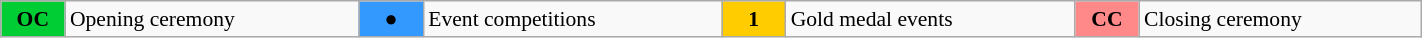<table class=wikitable style="margin:0.5em auto; font-size:90%;position:relative;width:75%;">
<tr 8>
<td style="width:2.5em; background-color:#00cc33;text-align:center;"><strong>OC</strong></td>
<td>Opening ceremony</td>
<td style="width:2.5em; background-color:#3399ff;text-align:center;">●</td>
<td>Event competitions</td>
<td style="width:2.5em; background-color:#ffcc00;text-align:center;"><strong>1</strong></td>
<td>Gold medal events</td>
<td style="width:2.5em; background-color:#FF8888;text-align:center;"><strong>CC</strong></td>
<td>Closing ceremony</td>
</tr>
</table>
